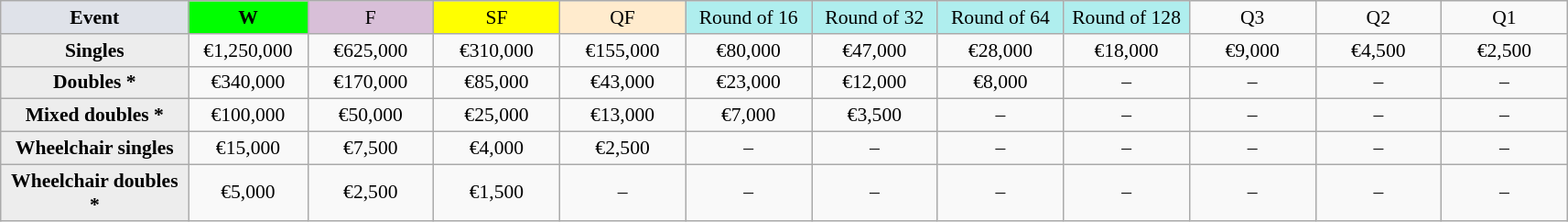<table class=wikitable style=font-size:90%;text-align:center>
<tr>
<td width=130 bgcolor=#dfe2e9><strong>Event</strong></td>
<td width=80 bgcolor=lime><strong>W</strong></td>
<td width=85 bgcolor=#D8BFD8>F</td>
<td width=85 bgcolor=#FFFF00>SF</td>
<td width=85 bgcolor=#ffebcd>QF</td>
<td width=85 bgcolor=#afeeee>Round of 16</td>
<td width=85 bgcolor=#afeeee>Round of 32</td>
<td width=85 bgcolor=#afeeee>Round of 64</td>
<td width=85 bgcolor=#afeeee>Round of 128</td>
<td width=85>Q3</td>
<td width=85>Q2</td>
<td width=85>Q1</td>
</tr>
<tr>
<td style="background:#ededed;"><strong>Singles</strong></td>
<td>€1,250,000</td>
<td>€625,000</td>
<td>€310,000</td>
<td>€155,000</td>
<td>€80,000</td>
<td>€47,000</td>
<td>€28,000</td>
<td>€18,000</td>
<td>€9,000</td>
<td>€4,500</td>
<td>€2,500</td>
</tr>
<tr>
<td style="background:#ededed;"><strong>Doubles *</strong></td>
<td>€340,000</td>
<td>€170,000</td>
<td>€85,000</td>
<td>€43,000</td>
<td>€23,000</td>
<td>€12,000</td>
<td>€8,000</td>
<td>–</td>
<td>–</td>
<td>–</td>
<td>–</td>
</tr>
<tr>
<td style="background:#ededed;"><strong>Mixed doubles *</strong></td>
<td>€100,000</td>
<td>€50,000</td>
<td>€25,000</td>
<td>€13,000</td>
<td>€7,000</td>
<td>€3,500</td>
<td>–</td>
<td>–</td>
<td>–</td>
<td>–</td>
<td>–</td>
</tr>
<tr>
<td style="background:#ededed;"><strong>Wheelchair singles</strong></td>
<td>€15,000</td>
<td>€7,500</td>
<td>€4,000</td>
<td>€2,500</td>
<td>–</td>
<td>–</td>
<td>–</td>
<td>–</td>
<td>–</td>
<td>–</td>
<td>–</td>
</tr>
<tr>
<td style="background:#ededed;"><strong>Wheelchair doubles *</strong></td>
<td>€5,000</td>
<td>€2,500</td>
<td>€1,500</td>
<td>–</td>
<td>–</td>
<td>–</td>
<td>–</td>
<td>–</td>
<td>–</td>
<td>–</td>
<td>–</td>
</tr>
</table>
